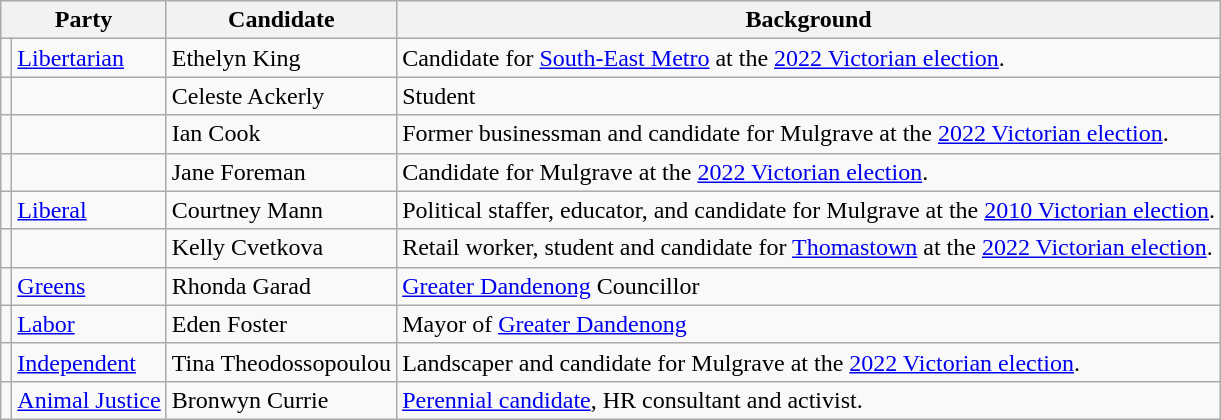<table class="wikitable">
<tr>
<th colspan="2">Party</th>
<th>Candidate</th>
<th>Background</th>
</tr>
<tr>
<td></td>
<td><a href='#'>Libertarian</a></td>
<td>Ethelyn King</td>
<td>Candidate for <a href='#'>South-East Metro</a> at the <a href='#'>2022 Victorian election</a>.</td>
</tr>
<tr>
<td></td>
<td></td>
<td>Celeste Ackerly</td>
<td>Student</td>
</tr>
<tr>
<td></td>
<td></td>
<td>Ian Cook</td>
<td>Former businessman and candidate for Mulgrave at the <a href='#'>2022 Victorian election</a>.</td>
</tr>
<tr>
<td></td>
<td></td>
<td>Jane Foreman</td>
<td>Candidate for Mulgrave at the <a href='#'>2022 Victorian election</a>.</td>
</tr>
<tr>
<td></td>
<td><a href='#'>Liberal</a></td>
<td>Courtney Mann</td>
<td>Political staffer, educator, and candidate for Mulgrave at the <a href='#'>2010 Victorian election</a>.</td>
</tr>
<tr>
<td></td>
<td></td>
<td>Kelly Cvetkova</td>
<td>Retail worker, student and candidate for <a href='#'>Thomastown</a> at the <a href='#'>2022 Victorian election</a>.</td>
</tr>
<tr>
<td></td>
<td><a href='#'>Greens</a></td>
<td>Rhonda Garad</td>
<td><a href='#'>Greater Dandenong</a> Councillor</td>
</tr>
<tr>
<td></td>
<td><a href='#'>Labor</a></td>
<td>Eden Foster</td>
<td>Mayor of <a href='#'>Greater Dandenong</a></td>
</tr>
<tr>
<td></td>
<td><a href='#'>Independent</a></td>
<td>Tina Theodossopoulou</td>
<td>Landscaper and candidate for Mulgrave at the <a href='#'>2022 Victorian election</a>.</td>
</tr>
<tr>
<td></td>
<td><a href='#'>Animal Justice</a></td>
<td>Bronwyn Currie</td>
<td><a href='#'>Perennial candidate</a>, HR consultant and activist.</td>
</tr>
</table>
